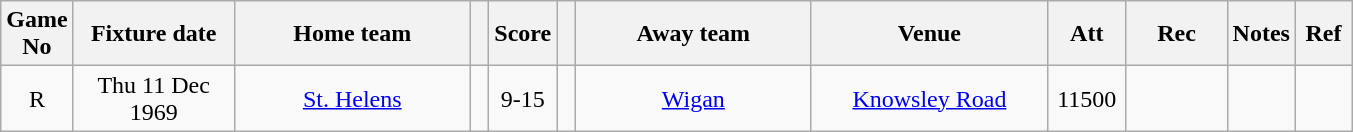<table class="wikitable" style="text-align:center;">
<tr>
<th width=20 abbr="No">Game No</th>
<th width=100 abbr="Date">Fixture date</th>
<th width=150 abbr="Home team">Home team</th>
<th width=5 abbr="space"></th>
<th width=20 abbr="Score">Score</th>
<th width=5 abbr="space"></th>
<th width=150 abbr="Away team">Away team</th>
<th width=150 abbr="Venue">Venue</th>
<th width=45 abbr="Att">Att</th>
<th width=60 abbr="Rec">Rec</th>
<th width=20 abbr="Notes">Notes</th>
<th width=30 abbr="Ref">Ref</th>
</tr>
<tr>
<td>R</td>
<td>Thu 11 Dec 1969</td>
<td><a href='#'>St. Helens</a></td>
<td></td>
<td>9-15</td>
<td></td>
<td><a href='#'>Wigan</a></td>
<td><a href='#'>Knowsley Road</a></td>
<td>11500</td>
<td></td>
<td></td>
<td></td>
</tr>
</table>
